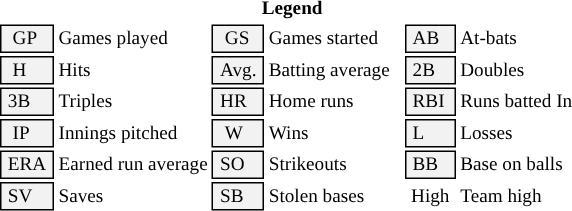<table class="toccolours" style="font-size: 80%; white-space: nowrap;">
<tr>
<th colspan="15">Legend</th>
</tr>
<tr>
<td style="background-color: #F2F2F2; border: 1px solid black;">  GP </td>
<td>Games played</td>
<td style="background-color: #F2F2F2; border: 1px solid black">  GS </td>
<td>Games started</td>
<td style="background-color: #F2F2F2; border: 1px solid black"> AB </td>
<td>At-bats</td>
</tr>
<tr>
<td style="background-color: #F2F2F2; border: 1px solid black">  H </td>
<td style="padding-right: 8px">Hits</td>
<td style="background-color: #F2F2F2; border: 1px solid black"> Avg. </td>
<td style="padding-right: 8px">Batting average</td>
<td style="background-color: #F2F2F2; border: 1px solid black;"> 2B </td>
<td style="padding-right: 8px">Doubles</td>
</tr>
<tr>
<td style="background-color: #F2F2F2; border: 1px solid black;"> 3B </td>
<td style="padding-right: 8px">Triples</td>
<td style="background-color: #F2F2F2; border: 1px solid black;"> HR </td>
<td>Home runs</td>
<td style="background-color: #F2F2F2; border: 1px solid black;"> RBI </td>
<td style="padding-right: 8px">Runs batted In</td>
</tr>
<tr>
<td style="background-color: #F2F2F2; border: 1px solid black">  IP </td>
<td style="padding-right: 5px">Innings pitched</td>
<td style="background-color: #F2F2F2; border: 1px solid black">  W</td>
<td>Wins</td>
<td style="background-color: #F2F2F2; border: 1px solid black;"> L </td>
<td>Losses</td>
</tr>
<tr>
<td style="background-color: #F2F2F2; border: 1px solid black"> ERA </td>
<td>Earned run average</td>
<td style="background-color: #F2F2F2; border: 1px solid black"> SO </td>
<td>Strikeouts</td>
<td style="background-color: #F2F2F2; border: 1px solid black;"> BB </td>
<td style="padding-right: 8px">Base on balls</td>
</tr>
<tr>
<td style="background-color: #F2F2F2; border: 1px solid black"> SV </td>
<td>Saves</td>
<td style="background-color: #F2F2F2; border: 1px solid black;"> SB </td>
<td style="padding-right: 6px">Stolen bases</td>
<td> High </td>
<td>Team high</td>
</tr>
<tr>
</tr>
</table>
